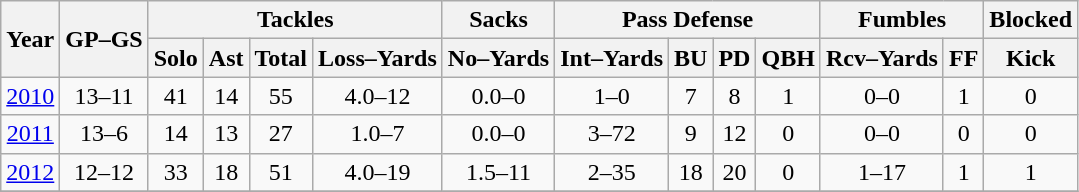<table class=wikitable style="text-align:center;">
<tr>
<th rowspan=2>Year</th>
<th rowspan=2>GP–GS</th>
<th colspan=4>Tackles</th>
<th>Sacks</th>
<th colspan=4>Pass Defense</th>
<th colspan=2>Fumbles</th>
<th>Blocked</th>
</tr>
<tr>
<th>Solo</th>
<th>Ast</th>
<th>Total</th>
<th>Loss–Yards</th>
<th>No–Yards</th>
<th>Int–Yards</th>
<th>BU</th>
<th>PD</th>
<th>QBH</th>
<th>Rcv–Yards</th>
<th>FF</th>
<th>Kick</th>
</tr>
<tr>
<td><a href='#'>2010</a></td>
<td>13–11</td>
<td>41</td>
<td>14</td>
<td>55</td>
<td>4.0–12</td>
<td>0.0–0</td>
<td>1–0</td>
<td>7</td>
<td>8</td>
<td>1</td>
<td>0–0</td>
<td>1</td>
<td>0</td>
</tr>
<tr>
<td><a href='#'>2011</a></td>
<td>13–6</td>
<td>14</td>
<td>13</td>
<td>27</td>
<td>1.0–7</td>
<td>0.0–0</td>
<td>3–72</td>
<td>9</td>
<td>12</td>
<td>0</td>
<td>0–0</td>
<td>0</td>
<td>0</td>
</tr>
<tr>
<td><a href='#'>2012</a></td>
<td>12–12</td>
<td>33</td>
<td>18</td>
<td>51</td>
<td>4.0–19</td>
<td>1.5–11</td>
<td>2–35</td>
<td>18</td>
<td>20</td>
<td>0</td>
<td>1–17</td>
<td>1</td>
<td>1</td>
</tr>
<tr>
</tr>
</table>
